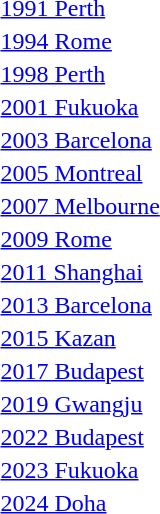<table>
<tr>
<td><a href='#'>1991 Perth</a><br></td>
<td></td>
<td></td>
<td></td>
</tr>
<tr>
<td><a href='#'>1994 Rome</a><br></td>
<td></td>
<td></td>
<td></td>
</tr>
<tr>
<td><a href='#'>1998 Perth</a><br></td>
<td></td>
<td></td>
<td></td>
</tr>
<tr>
<td><a href='#'>2001 Fukuoka</a><br></td>
<td></td>
<td></td>
<td></td>
</tr>
<tr>
<td><a href='#'>2003 Barcelona</a><br></td>
<td></td>
<td></td>
<td></td>
</tr>
<tr>
<td><a href='#'>2005 Montreal</a><br></td>
<td></td>
<td></td>
<td></td>
</tr>
<tr>
<td><a href='#'>2007 Melbourne</a><br></td>
<td></td>
<td></td>
<td></td>
</tr>
<tr>
<td><a href='#'>2009 Rome</a><br></td>
<td></td>
<td></td>
<td></td>
</tr>
<tr>
<td><a href='#'>2011 Shanghai</a><br></td>
<td></td>
<td></td>
<td></td>
</tr>
<tr>
<td><a href='#'>2013 Barcelona</a><br></td>
<td></td>
<td></td>
<td></td>
</tr>
<tr>
<td><a href='#'>2015 Kazan</a><br></td>
<td></td>
<td></td>
<td></td>
</tr>
<tr>
<td><a href='#'>2017 Budapest</a><br></td>
<td></td>
<td></td>
<td></td>
</tr>
<tr>
<td><a href='#'>2019 Gwangju</a><br></td>
<td></td>
<td></td>
<td></td>
</tr>
<tr>
<td><a href='#'>2022 Budapest</a><br></td>
<td></td>
<td></td>
<td></td>
</tr>
<tr>
<td><a href='#'>2023 Fukuoka</a><br></td>
<td></td>
<td></td>
<td></td>
</tr>
<tr>
<td><a href='#'>2024 Doha</a><br></td>
<td></td>
<td></td>
<td></td>
</tr>
</table>
